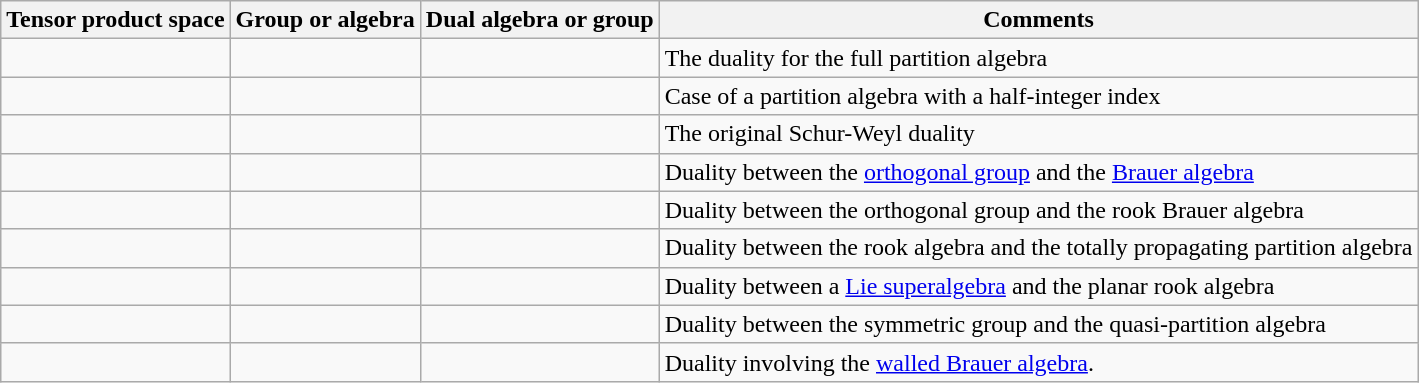<table class="wikitable" ; text-align:center;">
<tr>
<th>Tensor product space</th>
<th>Group or algebra</th>
<th>Dual algebra or group</th>
<th>Comments</th>
</tr>
<tr>
<td></td>
<td></td>
<td></td>
<td>The duality for the full partition algebra</td>
</tr>
<tr>
<td></td>
<td></td>
<td></td>
<td>Case of a partition algebra with a half-integer index</td>
</tr>
<tr>
<td></td>
<td></td>
<td></td>
<td>The original Schur-Weyl duality</td>
</tr>
<tr>
<td></td>
<td></td>
<td></td>
<td>Duality between the <a href='#'>orthogonal group</a> and the <a href='#'>Brauer algebra</a></td>
</tr>
<tr>
<td></td>
<td></td>
<td></td>
<td>Duality between the orthogonal group and the rook Brauer algebra</td>
</tr>
<tr>
<td></td>
<td></td>
<td></td>
<td>Duality between the rook algebra and the totally propagating partition algebra</td>
</tr>
<tr>
<td></td>
<td></td>
<td></td>
<td>Duality between a <a href='#'>Lie superalgebra</a> and the planar rook algebra</td>
</tr>
<tr>
<td></td>
<td></td>
<td></td>
<td>Duality between the symmetric group and the quasi-partition algebra</td>
</tr>
<tr>
<td></td>
<td></td>
<td></td>
<td>Duality involving the <a href='#'>walled Brauer algebra</a>.</td>
</tr>
</table>
